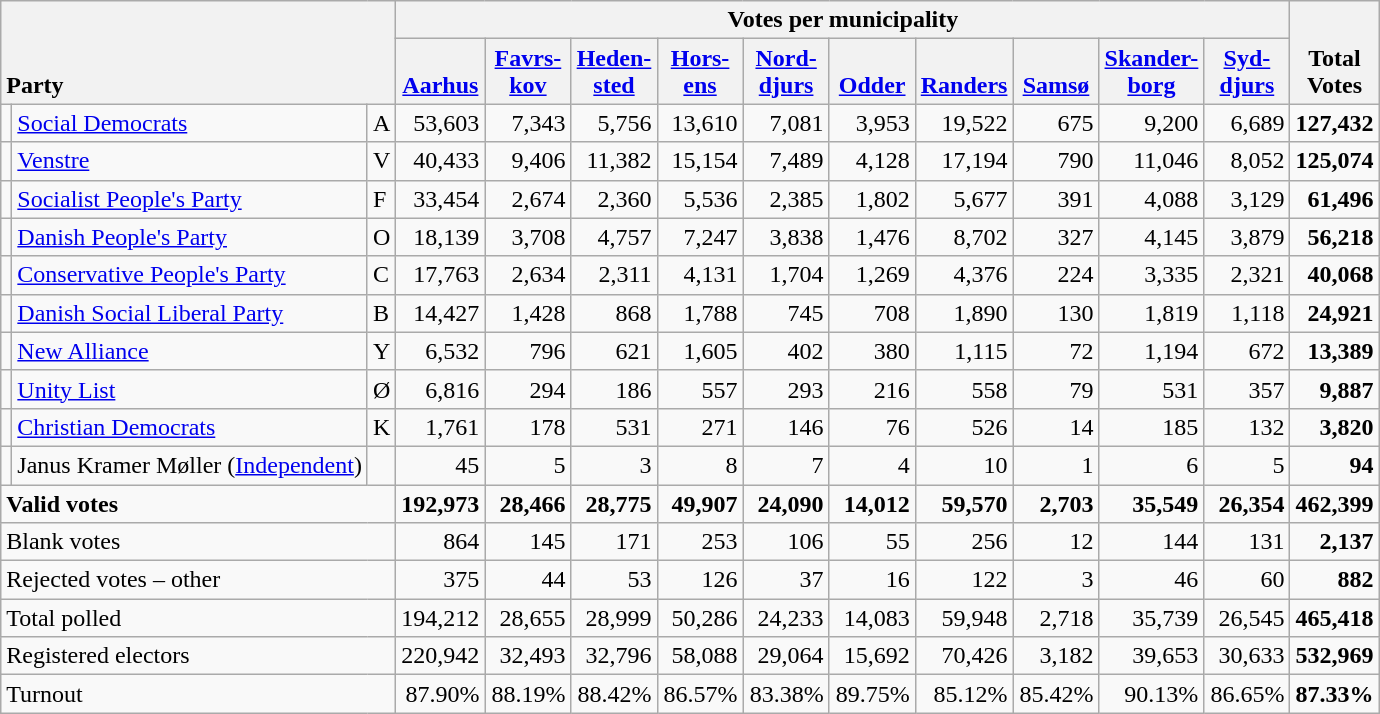<table class="wikitable" border="1" style="text-align:right;">
<tr>
<th style="text-align:left;" valign=bottom rowspan=2 colspan=3>Party</th>
<th colspan=10>Votes per municipality</th>
<th align=center valign=bottom rowspan=2 width="50">Total Votes</th>
</tr>
<tr>
<th align=center valign=bottom width="50"><a href='#'>Aarhus</a></th>
<th align=center valign=bottom width="50"><a href='#'>Favrs- kov</a></th>
<th align=center valign=bottom width="50"><a href='#'>Heden- sted</a></th>
<th align=center valign=bottom width="50"><a href='#'>Hors- ens</a></th>
<th align=center valign=bottom width="50"><a href='#'>Nord- djurs</a></th>
<th align=center valign=bottom width="50"><a href='#'>Odder</a></th>
<th align=center valign=bottom width="50"><a href='#'>Randers</a></th>
<th align=center valign=bottom width="50"><a href='#'>Samsø</a></th>
<th align=center valign=bottom width="50"><a href='#'>Skander- borg</a></th>
<th align=center valign=bottom width="50"><a href='#'>Syd- djurs</a></th>
</tr>
<tr>
<td></td>
<td align=left><a href='#'>Social Democrats</a></td>
<td align=left>A</td>
<td>53,603</td>
<td>7,343</td>
<td>5,756</td>
<td>13,610</td>
<td>7,081</td>
<td>3,953</td>
<td>19,522</td>
<td>675</td>
<td>9,200</td>
<td>6,689</td>
<td><strong>127,432</strong></td>
</tr>
<tr>
<td></td>
<td align=left><a href='#'>Venstre</a></td>
<td align=left>V</td>
<td>40,433</td>
<td>9,406</td>
<td>11,382</td>
<td>15,154</td>
<td>7,489</td>
<td>4,128</td>
<td>17,194</td>
<td>790</td>
<td>11,046</td>
<td>8,052</td>
<td><strong>125,074</strong></td>
</tr>
<tr>
<td></td>
<td align=left><a href='#'>Socialist People's Party</a></td>
<td align=left>F</td>
<td>33,454</td>
<td>2,674</td>
<td>2,360</td>
<td>5,536</td>
<td>2,385</td>
<td>1,802</td>
<td>5,677</td>
<td>391</td>
<td>4,088</td>
<td>3,129</td>
<td><strong>61,496</strong></td>
</tr>
<tr>
<td></td>
<td align=left><a href='#'>Danish People's Party</a></td>
<td align=left>O</td>
<td>18,139</td>
<td>3,708</td>
<td>4,757</td>
<td>7,247</td>
<td>3,838</td>
<td>1,476</td>
<td>8,702</td>
<td>327</td>
<td>4,145</td>
<td>3,879</td>
<td><strong>56,218</strong></td>
</tr>
<tr>
<td></td>
<td align=left style="white-space: nowrap;"><a href='#'>Conservative People's Party</a></td>
<td align=left>C</td>
<td>17,763</td>
<td>2,634</td>
<td>2,311</td>
<td>4,131</td>
<td>1,704</td>
<td>1,269</td>
<td>4,376</td>
<td>224</td>
<td>3,335</td>
<td>2,321</td>
<td><strong>40,068</strong></td>
</tr>
<tr>
<td></td>
<td align=left><a href='#'>Danish Social Liberal Party</a></td>
<td align=left>B</td>
<td>14,427</td>
<td>1,428</td>
<td>868</td>
<td>1,788</td>
<td>745</td>
<td>708</td>
<td>1,890</td>
<td>130</td>
<td>1,819</td>
<td>1,118</td>
<td><strong>24,921</strong></td>
</tr>
<tr>
<td></td>
<td align=left><a href='#'>New Alliance</a></td>
<td align=left>Y</td>
<td>6,532</td>
<td>796</td>
<td>621</td>
<td>1,605</td>
<td>402</td>
<td>380</td>
<td>1,115</td>
<td>72</td>
<td>1,194</td>
<td>672</td>
<td><strong>13,389</strong></td>
</tr>
<tr>
<td></td>
<td align=left><a href='#'>Unity List</a></td>
<td align=left>Ø</td>
<td>6,816</td>
<td>294</td>
<td>186</td>
<td>557</td>
<td>293</td>
<td>216</td>
<td>558</td>
<td>79</td>
<td>531</td>
<td>357</td>
<td><strong>9,887</strong></td>
</tr>
<tr>
<td></td>
<td align=left><a href='#'>Christian Democrats</a></td>
<td align=left>K</td>
<td>1,761</td>
<td>178</td>
<td>531</td>
<td>271</td>
<td>146</td>
<td>76</td>
<td>526</td>
<td>14</td>
<td>185</td>
<td>132</td>
<td><strong>3,820</strong></td>
</tr>
<tr>
<td></td>
<td align=left>Janus Kramer Møller (<a href='#'>Independent</a>)</td>
<td></td>
<td>45</td>
<td>5</td>
<td>3</td>
<td>8</td>
<td>7</td>
<td>4</td>
<td>10</td>
<td>1</td>
<td>6</td>
<td>5</td>
<td><strong>94</strong></td>
</tr>
<tr style="font-weight:bold">
<td align=left colspan=3>Valid votes</td>
<td>192,973</td>
<td>28,466</td>
<td>28,775</td>
<td>49,907</td>
<td>24,090</td>
<td>14,012</td>
<td>59,570</td>
<td>2,703</td>
<td>35,549</td>
<td>26,354</td>
<td>462,399</td>
</tr>
<tr>
<td align=left colspan=3>Blank votes</td>
<td>864</td>
<td>145</td>
<td>171</td>
<td>253</td>
<td>106</td>
<td>55</td>
<td>256</td>
<td>12</td>
<td>144</td>
<td>131</td>
<td><strong>2,137</strong></td>
</tr>
<tr>
<td align=left colspan=3>Rejected votes – other</td>
<td>375</td>
<td>44</td>
<td>53</td>
<td>126</td>
<td>37</td>
<td>16</td>
<td>122</td>
<td>3</td>
<td>46</td>
<td>60</td>
<td><strong>882</strong></td>
</tr>
<tr>
<td align=left colspan=3>Total polled</td>
<td>194,212</td>
<td>28,655</td>
<td>28,999</td>
<td>50,286</td>
<td>24,233</td>
<td>14,083</td>
<td>59,948</td>
<td>2,718</td>
<td>35,739</td>
<td>26,545</td>
<td><strong>465,418</strong></td>
</tr>
<tr>
<td align=left colspan=3>Registered electors</td>
<td>220,942</td>
<td>32,493</td>
<td>32,796</td>
<td>58,088</td>
<td>29,064</td>
<td>15,692</td>
<td>70,426</td>
<td>3,182</td>
<td>39,653</td>
<td>30,633</td>
<td><strong>532,969</strong></td>
</tr>
<tr>
<td align=left colspan=3>Turnout</td>
<td>87.90%</td>
<td>88.19%</td>
<td>88.42%</td>
<td>86.57%</td>
<td>83.38%</td>
<td>89.75%</td>
<td>85.12%</td>
<td>85.42%</td>
<td>90.13%</td>
<td>86.65%</td>
<td><strong>87.33%</strong></td>
</tr>
</table>
